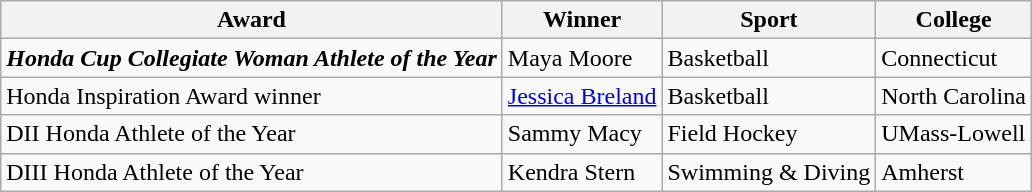<table class="wikitable">
<tr>
<th>Award</th>
<th>Winner</th>
<th>Sport</th>
<th>College</th>
</tr>
<tr>
<td><strong><em>Honda Cup<strong> Collegiate Woman Athlete of the Year<em></td>
<td>Maya Moore</td>
<td>Basketball</td>
<td>Connecticut</td>
</tr>
<tr>
<td></em>Honda Inspiration Award winner<em></td>
<td><a href='#'>Jessica Breland</a></td>
<td>Basketball</td>
<td>North Carolina</td>
</tr>
<tr>
<td></em>DII Honda Athlete of the Year<em></td>
<td>Sammy Macy</td>
<td>Field Hockey</td>
<td>UMass-Lowell</td>
</tr>
<tr>
<td></em>DIII Honda Athlete of the Year<em></td>
<td>Kendra Stern</td>
<td>Swimming & Diving</td>
<td>Amherst</td>
</tr>
</table>
